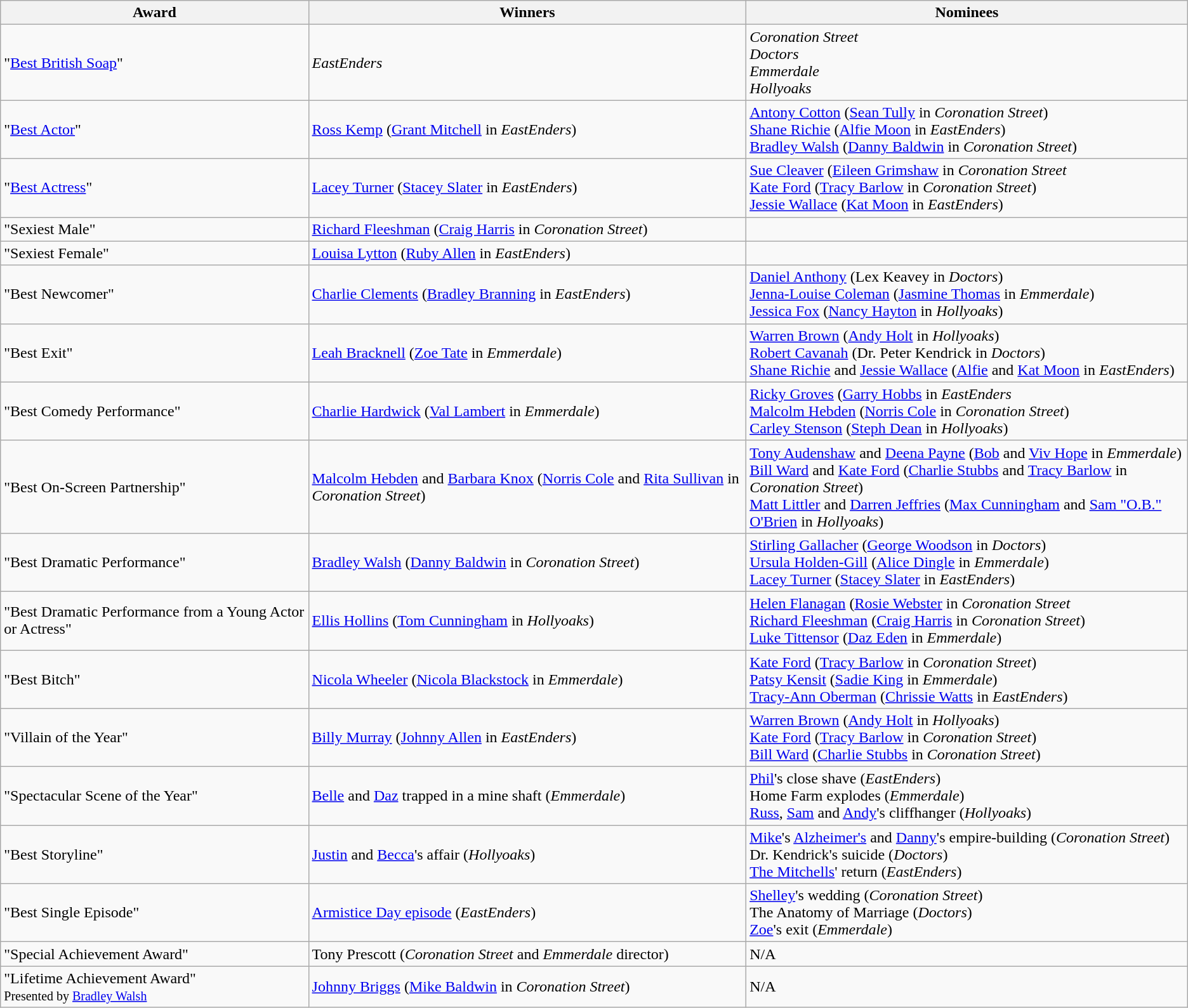<table class="wikitable">
<tr>
<th>Award</th>
<th>Winners</th>
<th>Nominees</th>
</tr>
<tr>
<td>"<a href='#'>Best British Soap</a>"</td>
<td><em>EastEnders</em></td>
<td><em>Coronation Street</em><br> <em>Doctors</em><br> <em>Emmerdale</em> <br> <em>Hollyoaks</em></td>
</tr>
<tr>
<td>"<a href='#'>Best Actor</a>"</td>
<td><a href='#'>Ross Kemp</a> (<a href='#'>Grant Mitchell</a> in <em>EastEnders</em>)</td>
<td><a href='#'>Antony Cotton</a> (<a href='#'>Sean Tully</a> in <em>Coronation Street</em>) <br> <a href='#'>Shane Richie</a> (<a href='#'>Alfie Moon</a> in <em>EastEnders</em>) <br> <a href='#'>Bradley Walsh</a> (<a href='#'>Danny Baldwin</a> in <em>Coronation Street</em>)</td>
</tr>
<tr>
<td>"<a href='#'>Best Actress</a>"</td>
<td><a href='#'>Lacey Turner</a> (<a href='#'>Stacey Slater</a> in <em>EastEnders</em>)</td>
<td><a href='#'>Sue Cleaver</a> (<a href='#'>Eileen Grimshaw</a> in <em>Coronation Street</em><br> <a href='#'>Kate Ford</a> (<a href='#'>Tracy Barlow</a> in <em>Coronation Street</em>) <br> <a href='#'>Jessie Wallace</a>  (<a href='#'>Kat Moon</a> in <em>EastEnders</em>)</td>
</tr>
<tr>
<td>"Sexiest Male"</td>
<td><a href='#'>Richard Fleeshman</a> (<a href='#'>Craig Harris</a> in <em>Coronation Street</em>)</td>
<td></td>
</tr>
<tr>
<td>"Sexiest Female"</td>
<td><a href='#'>Louisa Lytton</a> (<a href='#'>Ruby Allen</a> in <em>EastEnders</em>)</td>
<td></td>
</tr>
<tr>
<td>"Best Newcomer"</td>
<td><a href='#'>Charlie Clements</a> (<a href='#'>Bradley Branning</a> in <em>EastEnders</em>)</td>
<td><a href='#'>Daniel Anthony</a> (Lex Keavey in <em>Doctors</em>) <br> <a href='#'>Jenna-Louise Coleman</a> (<a href='#'>Jasmine Thomas</a> in <em>Emmerdale</em>) <br> <a href='#'>Jessica Fox</a> (<a href='#'>Nancy Hayton</a> in <em>Hollyoaks</em>)</td>
</tr>
<tr>
<td>"Best Exit"</td>
<td><a href='#'>Leah Bracknell</a> (<a href='#'>Zoe Tate</a> in <em>Emmerdale</em>)</td>
<td><a href='#'>Warren Brown</a> (<a href='#'>Andy Holt</a> in <em>Hollyoaks</em>) <br> <a href='#'>Robert Cavanah</a> (Dr. Peter Kendrick in <em>Doctors</em>) <br> <a href='#'>Shane Richie</a> and <a href='#'>Jessie Wallace</a> (<a href='#'>Alfie</a> and <a href='#'>Kat Moon</a> in <em>EastEnders</em>)</td>
</tr>
<tr>
<td>"Best Comedy Performance"</td>
<td><a href='#'>Charlie Hardwick</a> (<a href='#'>Val Lambert</a> in <em>Emmerdale</em>)</td>
<td><a href='#'>Ricky Groves</a> (<a href='#'>Garry Hobbs</a> in <em>EastEnders</em> <br> <a href='#'>Malcolm Hebden</a> (<a href='#'>Norris Cole</a> in <em>Coronation Street</em>) <br> <a href='#'>Carley Stenson</a> (<a href='#'>Steph Dean</a> in <em>Hollyoaks</em>)</td>
</tr>
<tr>
<td>"Best On-Screen Partnership"</td>
<td><a href='#'>Malcolm Hebden</a> and <a href='#'>Barbara Knox</a> (<a href='#'>Norris Cole</a> and <a href='#'>Rita Sullivan</a> in <em>Coronation Street</em>)</td>
<td><a href='#'>Tony Audenshaw</a> and <a href='#'>Deena Payne</a> (<a href='#'>Bob</a> and <a href='#'>Viv Hope</a> in <em>Emmerdale</em>) <br> <a href='#'>Bill Ward</a> and <a href='#'>Kate Ford</a> (<a href='#'>Charlie Stubbs</a> and <a href='#'>Tracy Barlow</a> in <em>Coronation Street</em>)<br> <a href='#'>Matt Littler</a> and <a href='#'>Darren Jeffries</a> (<a href='#'>Max Cunningham</a> and <a href='#'>Sam "O.B." O'Brien</a> in <em>Hollyoaks</em>)</td>
</tr>
<tr>
<td>"Best Dramatic Performance"</td>
<td><a href='#'>Bradley Walsh</a> (<a href='#'>Danny Baldwin</a> in <em>Coronation Street</em>)</td>
<td><a href='#'>Stirling Gallacher</a> (<a href='#'>George Woodson</a> in <em>Doctors</em>) <br> <a href='#'>Ursula Holden-Gill</a> (<a href='#'>Alice Dingle</a> in <em>Emmerdale</em>)<br> <a href='#'>Lacey Turner</a> (<a href='#'>Stacey Slater</a> in <em>EastEnders</em>)</td>
</tr>
<tr>
<td>"Best Dramatic Performance from a Young Actor or Actress"</td>
<td><a href='#'>Ellis Hollins</a> (<a href='#'>Tom Cunningham</a> in <em>Hollyoaks</em>)</td>
<td><a href='#'>Helen Flanagan</a> (<a href='#'>Rosie Webster</a> in <em>Coronation Street</em> <br> <a href='#'>Richard Fleeshman</a> (<a href='#'>Craig Harris</a> in <em>Coronation Street</em>) <br> <a href='#'>Luke Tittensor</a> (<a href='#'>Daz Eden</a> in <em>Emmerdale</em>)</td>
</tr>
<tr>
<td>"Best Bitch"</td>
<td><a href='#'>Nicola Wheeler</a> (<a href='#'>Nicola Blackstock</a> in <em>Emmerdale</em>)</td>
<td><a href='#'>Kate Ford</a> (<a href='#'>Tracy Barlow</a> in <em>Coronation Street</em>) <br> <a href='#'>Patsy Kensit</a> (<a href='#'>Sadie King</a> in <em>Emmerdale</em>) <br> <a href='#'>Tracy-Ann Oberman</a> (<a href='#'>Chrissie Watts</a> in <em>EastEnders</em>)</td>
</tr>
<tr>
<td>"Villain of the Year"</td>
<td><a href='#'>Billy Murray</a> (<a href='#'>Johnny Allen</a> in <em>EastEnders</em>)</td>
<td><a href='#'>Warren Brown</a> (<a href='#'>Andy Holt</a> in <em>Hollyoaks</em>) <br> <a href='#'>Kate Ford</a> (<a href='#'>Tracy Barlow</a> in <em>Coronation Street</em>) <br> <a href='#'>Bill Ward</a> (<a href='#'>Charlie Stubbs</a> in <em>Coronation Street</em>)</td>
</tr>
<tr>
<td>"Spectacular Scene of the Year"</td>
<td><a href='#'>Belle</a> and <a href='#'>Daz</a> trapped in a mine shaft (<em>Emmerdale</em>)</td>
<td><a href='#'>Phil</a>'s close shave (<em>EastEnders</em>) <br> Home Farm explodes (<em>Emmerdale</em>) <br> <a href='#'>Russ</a>, <a href='#'>Sam</a> and <a href='#'>Andy</a>'s cliffhanger (<em>Hollyoaks</em>)</td>
</tr>
<tr>
<td>"Best Storyline"</td>
<td><a href='#'>Justin</a> and <a href='#'>Becca</a>'s affair (<em>Hollyoaks</em>)</td>
<td><a href='#'>Mike</a>'s <a href='#'>Alzheimer's</a> and <a href='#'>Danny</a>'s empire-building (<em>Coronation Street</em>) <br> Dr. Kendrick's suicide (<em>Doctors</em>) <br> <a href='#'>The Mitchells</a>' return (<em>EastEnders</em>)</td>
</tr>
<tr>
<td>"Best Single Episode"</td>
<td><a href='#'>Armistice Day episode</a> (<em>EastEnders</em>)</td>
<td><a href='#'>Shelley</a>'s wedding (<em>Coronation Street</em>) <br> The Anatomy of Marriage (<em>Doctors</em>) <br> <a href='#'>Zoe</a>'s exit (<em>Emmerdale</em>)</td>
</tr>
<tr>
<td>"Special Achievement Award"</td>
<td>Tony Prescott (<em>Coronation Street</em> and <em>Emmerdale</em> director)</td>
<td>N/A</td>
</tr>
<tr>
<td>"Lifetime Achievement Award"<br><small>Presented by <a href='#'>Bradley Walsh</a></small></td>
<td><a href='#'>Johnny Briggs</a> (<a href='#'>Mike Baldwin</a> in <em>Coronation Street</em>)</td>
<td>N/A</td>
</tr>
</table>
